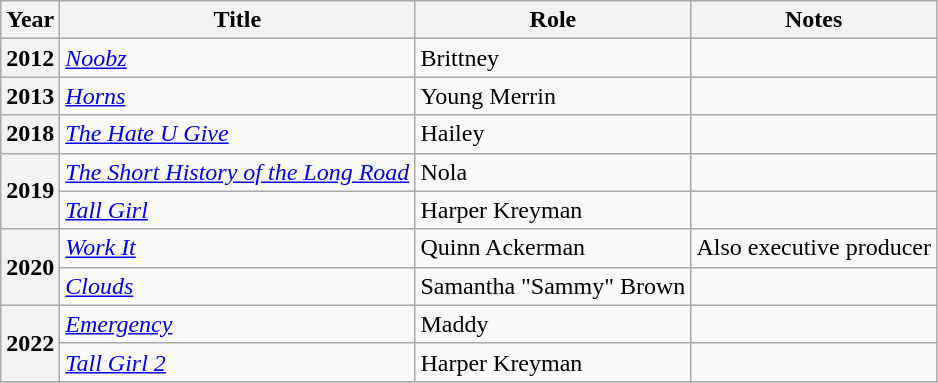<table class="wikitable plainrowheaders sortable">
<tr>
<th scope="col">Year</th>
<th scope="col">Title</th>
<th scope="col">Role</th>
<th scope="col" class="unsortable">Notes</th>
</tr>
<tr>
<th scope="row">2012</th>
<td><em><a href='#'>Noobz</a></em></td>
<td>Brittney</td>
<td></td>
</tr>
<tr>
<th scope="row">2013</th>
<td><em><a href='#'>Horns</a></em></td>
<td>Young Merrin</td>
<td></td>
</tr>
<tr>
<th scope="row">2018</th>
<td data-sort-value="Hate U Give, The"><em><a href='#'>The Hate U Give</a></em></td>
<td>Hailey</td>
<td></td>
</tr>
<tr>
<th scope="row" rowspan="2">2019</th>
<td data-sort-value="Short History of the Long Road, The"><em><a href='#'>The Short History of the Long Road</a></em></td>
<td>Nola</td>
<td></td>
</tr>
<tr>
<td><em><a href='#'>Tall Girl</a></em></td>
<td>Harper Kreyman</td>
<td></td>
</tr>
<tr>
<th scope="row" rowspan="2">2020</th>
<td><em><a href='#'>Work It</a></em></td>
<td>Quinn Ackerman</td>
<td>Also executive producer</td>
</tr>
<tr>
<td><em><a href='#'>Clouds</a></em></td>
<td>Samantha "Sammy" Brown</td>
<td></td>
</tr>
<tr>
<th scope="row" rowspan="2">2022</th>
<td><em><a href='#'>Emergency</a></em></td>
<td>Maddy</td>
<td></td>
</tr>
<tr>
<td><em><a href='#'>Tall Girl 2</a></em></td>
<td>Harper Kreyman</td>
<td></td>
</tr>
<tr>
</tr>
</table>
